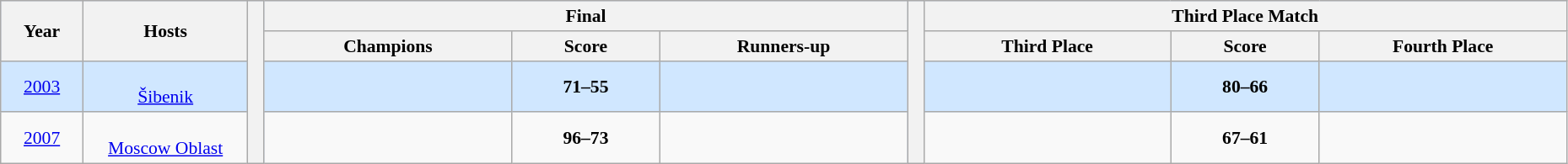<table class="wikitable" style="font-size:90%; width: 98%; text-align: center;">
<tr bgcolor=#C1D8FF>
<th rowspan=2 width=5%>Year</th>
<th rowspan=2 width=10%>Hosts</th>
<th width=1% rowspan=4 bgcolor=ffffff></th>
<th colspan=3>Final</th>
<th width=1% rowspan=4 bgcolor=ffffff></th>
<th colspan=3>Third Place Match</th>
</tr>
<tr bgcolor=#EFEFEF>
<th width=15%>Champions</th>
<th width=9%>Score</th>
<th width=15%>Runners-up</th>
<th width=15%>Third Place</th>
<th width=9%>Score</th>
<th width=15%>Fourth Place</th>
</tr>
<tr bgcolor=#D0E7FF>
<td><a href='#'>2003</a><br></td>
<td><br><a href='#'>Šibenik</a></td>
<td><strong></strong></td>
<td><strong>71–55</strong></td>
<td></td>
<td></td>
<td><strong>80–66</strong></td>
<td></td>
</tr>
<tr>
<td><a href='#'>2007</a><br></td>
<td><br><a href='#'>Moscow Oblast</a></td>
<td><strong></strong></td>
<td><strong>96–73</strong></td>
<td></td>
<td></td>
<td><strong>67–61</strong></td>
<td></td>
</tr>
</table>
